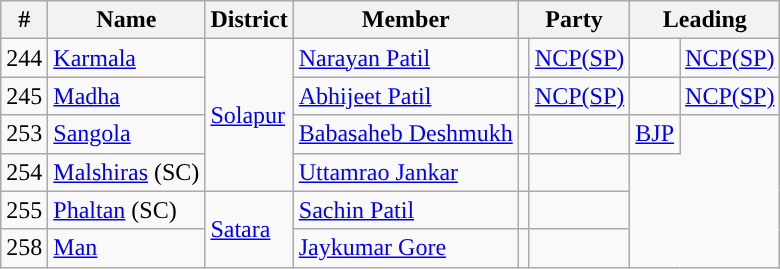<table class="wikitable">
<tr>
<th>#</th>
<th>Name</th>
<th>District</th>
<th>Member</th>
<th colspan="2">Party</th>
<th colspan=2>Leading<br></th>
</tr>
<tr>
<td>244</td>
<td><a href='#'>Karmala</a></td>
<td rowspan=4><a href='#'>Solapur</a></td>
<td><a href='#'>Narayan Patil</a></td>
<td style="background-color: "></td>
<td><a href='#'>NCP(SP)</a></td>
<td style="background-color: "></td>
<td><a href='#'>NCP(SP)</a></td>
</tr>
<tr>
<td>245</td>
<td><a href='#'>Madha</a></td>
<td><a href='#'>Abhijeet Patil</a></td>
<td style="background-color: "></td>
<td><a href='#'>NCP(SP)</a></td>
<td style="background-color: "></td>
<td><a href='#'>NCP(SP)</a></td>
</tr>
<tr>
<td>253</td>
<td><a href='#'>Sangola</a></td>
<td><a href='#'>Babasaheb Deshmukh</a></td>
<td></td>
<td style="background-color: "></td>
<td><a href='#'>BJP</a></td>
</tr>
<tr>
<td>254</td>
<td><a href='#'>Malshiras</a> (SC)</td>
<td><a href='#'>Uttamrao Jankar</a></td>
<td></td>
<td></td>
</tr>
<tr>
<td>255</td>
<td><a href='#'>Phaltan</a> (SC)</td>
<td rowspan=2><a href='#'>Satara</a></td>
<td><a href='#'> Sachin Patil</a></td>
<td></td>
<td></td>
</tr>
<tr>
<td>258</td>
<td><a href='#'>Man</a></td>
<td><a href='#'>Jaykumar Gore</a></td>
<td></td>
<td></td>
</tr>
</table>
